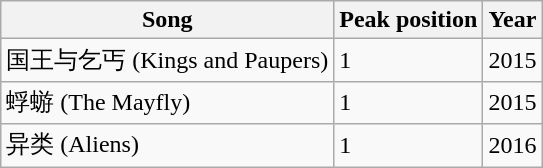<table class="wikitable">
<tr>
<th>Song</th>
<th>Peak position</th>
<th>Year</th>
</tr>
<tr>
<td>国王与乞丐 (Kings and Paupers)</td>
<td>1</td>
<td>2015</td>
</tr>
<tr>
<td>蜉蝣 (The Mayfly)</td>
<td>1</td>
<td>2015</td>
</tr>
<tr>
<td>异类 (Aliens)</td>
<td>1</td>
<td>2016</td>
</tr>
</table>
